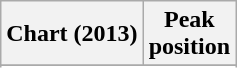<table class="wikitable sortable plainrowheaders">
<tr>
<th>Chart (2013)</th>
<th>Peak<br>position</th>
</tr>
<tr>
</tr>
<tr>
</tr>
<tr>
</tr>
<tr>
</tr>
<tr>
</tr>
<tr>
</tr>
<tr>
</tr>
<tr>
</tr>
<tr>
</tr>
<tr>
</tr>
<tr>
</tr>
</table>
